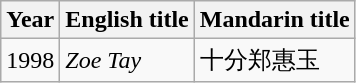<table class="wikitable sortable">
<tr>
<th>Year</th>
<th>English title</th>
<th>Mandarin title</th>
</tr>
<tr>
<td>1998</td>
<td><em>Zoe Tay</em></td>
<td>十分郑惠玉</td>
</tr>
</table>
